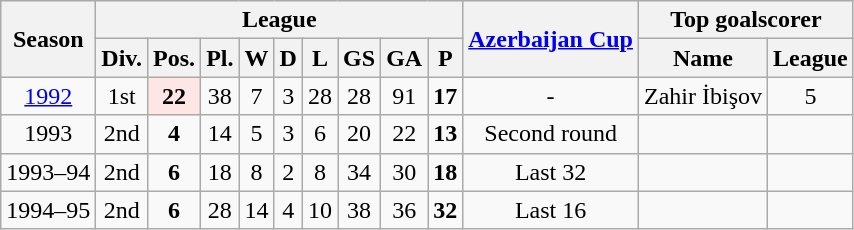<table class="wikitable">
<tr style="background:#efefef;">
<th rowspan="2">Season</th>
<th colspan="9">League</th>
<th rowspan="2"><a href='#'>Azerbaijan Cup</a></th>
<th colspan="2">Top goalscorer</th>
</tr>
<tr>
<th>Div.</th>
<th>Pos.</th>
<th>Pl.</th>
<th>W</th>
<th>D</th>
<th>L</th>
<th>GS</th>
<th>GA</th>
<th>P</th>
<th>Name</th>
<th>League</th>
</tr>
<tr>
<td align=center><a href='#'>1992</a></td>
<td align=center>1st</td>
<td align=center bgcolor=#FFE6E6><strong>22</strong></td>
<td align=center>38</td>
<td align=center>7</td>
<td align=center>3</td>
<td align=center>28</td>
<td align=center>28</td>
<td align=center>91</td>
<td align=center><strong>17</strong></td>
<td align=center>-</td>
<td align=center>Zahir İbişov</td>
<td align=center>5</td>
</tr>
<tr>
<td align=center>1993</td>
<td align=center>2nd</td>
<td align=center><strong>4</strong></td>
<td align=center>14</td>
<td align=center>5</td>
<td align=center>3</td>
<td align=center>6</td>
<td align=center>20</td>
<td align=center>22</td>
<td align=center><strong>13</strong></td>
<td align=center>Second round</td>
<td align=center></td>
<td align=center></td>
</tr>
<tr>
<td align=center>1993–94</td>
<td align=center>2nd</td>
<td align=center><strong>6</strong></td>
<td align=center>18</td>
<td align=center>8</td>
<td align=center>2</td>
<td align=center>8</td>
<td align=center>34</td>
<td align=center>30</td>
<td align=center><strong>18</strong></td>
<td align=center>Last 32</td>
<td align=center></td>
<td align=center></td>
</tr>
<tr>
<td align=center>1994–95</td>
<td align=center>2nd</td>
<td align=center><strong>6</strong></td>
<td align=center>28</td>
<td align=center>14</td>
<td align=center>4</td>
<td align=center>10</td>
<td align=center>38</td>
<td align=center>36</td>
<td align=center><strong>32</strong></td>
<td align=center>Last 16</td>
<td align=center></td>
<td align=center></td>
</tr>
</table>
